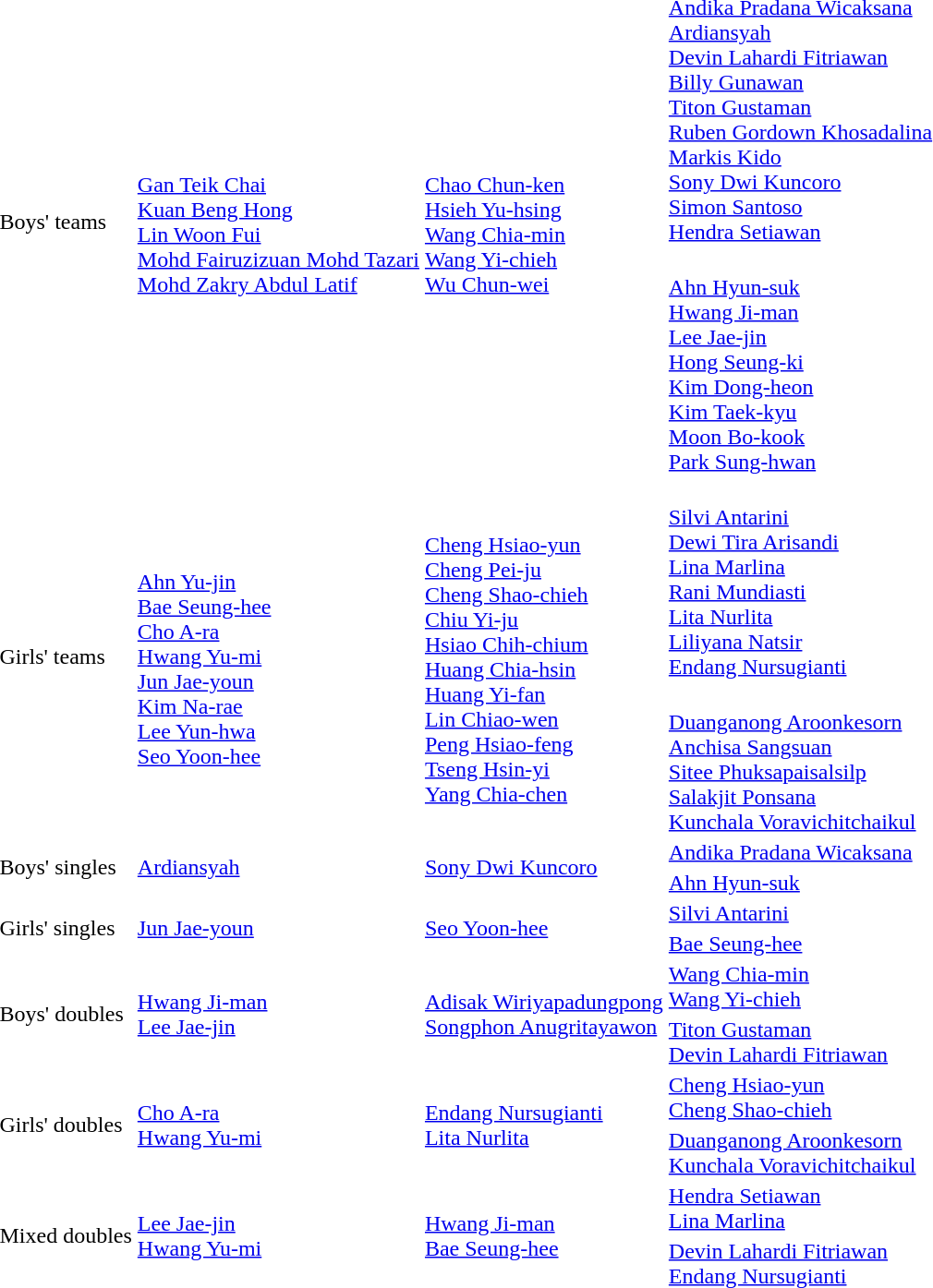<table>
<tr>
<td rowspan=2>Boys' teams<br></td>
<td rowspan=2><br><a href='#'>Gan Teik Chai</a><br><a href='#'>Kuan Beng Hong</a><br><a href='#'>Lin Woon Fui</a><br><a href='#'>Mohd Fairuzizuan Mohd Tazari</a><br><a href='#'>Mohd Zakry Abdul Latif</a></td>
<td rowspan=2><br><a href='#'>Chao Chun-ken</a><br><a href='#'>Hsieh Yu-hsing</a><br><a href='#'>Wang Chia-min</a><br><a href='#'>Wang Yi-chieh</a><br><a href='#'>Wu Chun-wei</a></td>
<td><br><a href='#'>Andika Pradana Wicaksana</a><br><a href='#'>Ardiansyah</a><br><a href='#'>Devin Lahardi Fitriawan</a><br><a href='#'>Billy Gunawan</a><br><a href='#'>Titon Gustaman</a><br><a href='#'>Ruben Gordown Khosadalina</a><br><a href='#'>Markis Kido</a><br><a href='#'>Sony Dwi Kuncoro</a><br><a href='#'>Simon Santoso</a><br><a href='#'>Hendra Setiawan</a></td>
</tr>
<tr>
<td><br><a href='#'>Ahn Hyun-suk</a><br><a href='#'>Hwang Ji-man</a><br><a href='#'>Lee Jae-jin</a><br><a href='#'>Hong Seung-ki</a><br><a href='#'>Kim Dong-heon</a><br><a href='#'>Kim Taek-kyu</a><br><a href='#'>Moon Bo-kook</a><br><a href='#'>Park Sung-hwan</a></td>
</tr>
<tr>
<td rowspan=2>Girls' teams<br></td>
<td rowspan=2><br><a href='#'>Ahn Yu-jin</a><br><a href='#'>Bae Seung-hee</a><br><a href='#'>Cho A-ra</a><br><a href='#'>Hwang Yu-mi</a><br><a href='#'>Jun Jae-youn</a><br><a href='#'>Kim Na-rae</a><br><a href='#'>Lee Yun-hwa</a><br><a href='#'>Seo Yoon-hee</a></td>
<td rowspan=2><br><a href='#'>Cheng Hsiao-yun</a><br><a href='#'>Cheng Pei-ju</a><br><a href='#'>Cheng Shao-chieh</a><br><a href='#'>Chiu Yi-ju</a><br><a href='#'>Hsiao Chih-chium</a><br><a href='#'>Huang Chia-hsin</a><br><a href='#'>Huang Yi-fan</a><br><a href='#'>Lin Chiao-wen</a><br><a href='#'>Peng Hsiao-feng</a><br><a href='#'>Tseng Hsin-yi</a><br><a href='#'>Yang Chia-chen</a></td>
<td><br><a href='#'>Silvi Antarini</a><br><a href='#'>Dewi Tira Arisandi</a><br><a href='#'>Lina Marlina</a><br><a href='#'>Rani Mundiasti</a><br><a href='#'>Lita Nurlita</a><br><a href='#'>Liliyana Natsir</a><br><a href='#'>Endang Nursugianti</a></td>
</tr>
<tr>
<td><br><a href='#'>Duanganong Aroonkesorn</a><br><a href='#'>Anchisa Sangsuan</a><br><a href='#'>Sitee Phuksapaisalsilp</a><br><a href='#'>Salakjit Ponsana</a><br><a href='#'>Kunchala Voravichitchaikul</a></td>
</tr>
<tr>
<td rowspan=2>Boys' singles<br></td>
<td rowspan=2> <a href='#'>Ardiansyah</a></td>
<td rowspan=2> <a href='#'>Sony Dwi Kuncoro</a></td>
<td> <a href='#'>Andika Pradana Wicaksana</a></td>
</tr>
<tr>
<td> <a href='#'>Ahn Hyun-suk</a></td>
</tr>
<tr>
<td rowspan=2>Girls' singles<br></td>
<td rowspan=2> <a href='#'>Jun Jae-youn</a></td>
<td rowspan=2> <a href='#'>Seo Yoon-hee</a></td>
<td> <a href='#'>Silvi Antarini</a></td>
</tr>
<tr>
<td> <a href='#'>Bae Seung-hee</a></td>
</tr>
<tr>
<td rowspan=2>Boys' doubles<br></td>
<td rowspan=2> <a href='#'>Hwang Ji-man</a><br> <a href='#'>Lee Jae-jin</a></td>
<td rowspan=2> <a href='#'>Adisak Wiriyapadungpong</a><br> <a href='#'>Songphon Anugritayawon</a></td>
<td> <a href='#'>Wang Chia-min</a><br> <a href='#'>Wang Yi-chieh</a></td>
</tr>
<tr>
<td> <a href='#'>Titon Gustaman</a><br> <a href='#'>Devin Lahardi Fitriawan</a></td>
</tr>
<tr>
<td rowspan=2>Girls' doubles<br></td>
<td rowspan=2> <a href='#'>Cho A-ra</a><br> <a href='#'>Hwang Yu-mi</a></td>
<td rowspan=2> <a href='#'>Endang Nursugianti</a><br> <a href='#'>Lita Nurlita</a></td>
<td> <a href='#'>Cheng Hsiao-yun</a><br> <a href='#'>Cheng Shao-chieh</a></td>
</tr>
<tr>
<td> <a href='#'>Duanganong Aroonkesorn</a><br> <a href='#'>Kunchala Voravichitchaikul</a></td>
</tr>
<tr>
<td rowspan=2>Mixed doubles<br></td>
<td rowspan=2> <a href='#'>Lee Jae-jin</a><br> <a href='#'>Hwang Yu-mi</a></td>
<td rowspan=2> <a href='#'>Hwang Ji-man</a><br> <a href='#'>Bae Seung-hee</a></td>
<td> <a href='#'>Hendra Setiawan</a><br> <a href='#'>Lina Marlina</a></td>
</tr>
<tr>
<td> <a href='#'>Devin Lahardi Fitriawan</a><br> <a href='#'>Endang Nursugianti</a></td>
</tr>
</table>
